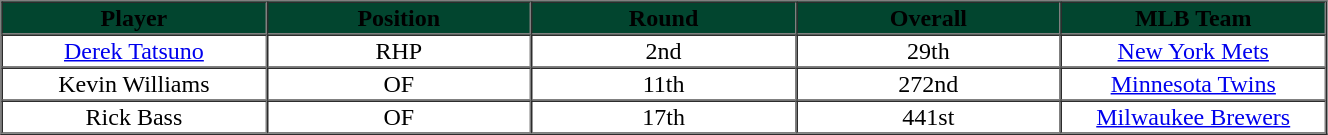<table cellpadding="1" border="1" cellspacing="0" width="70%">
<tr>
<th bgcolor="#02452f" width="20%"><span>Player</span></th>
<th bgcolor="#02452f" width="20%"><span>Position</span></th>
<th bgcolor="#02452f" width="20%"><span>Round</span></th>
<th bgcolor="#02452f" width="20%"><span>Overall</span></th>
<th bgcolor="#02452f" width="20%"><span>MLB Team</span></th>
</tr>
<tr align="center">
<td><a href='#'>Derek Tatsuno</a></td>
<td>RHP</td>
<td>2nd</td>
<td>29th</td>
<td><a href='#'>New York Mets</a></td>
</tr>
<tr align="center">
<td>Kevin Williams</td>
<td>OF</td>
<td>11th</td>
<td>272nd</td>
<td><a href='#'>Minnesota Twins</a></td>
</tr>
<tr align="center">
<td>Rick Bass</td>
<td>OF</td>
<td>17th</td>
<td>441st</td>
<td><a href='#'>Milwaukee Brewers</a></td>
</tr>
<tr>
</tr>
</table>
